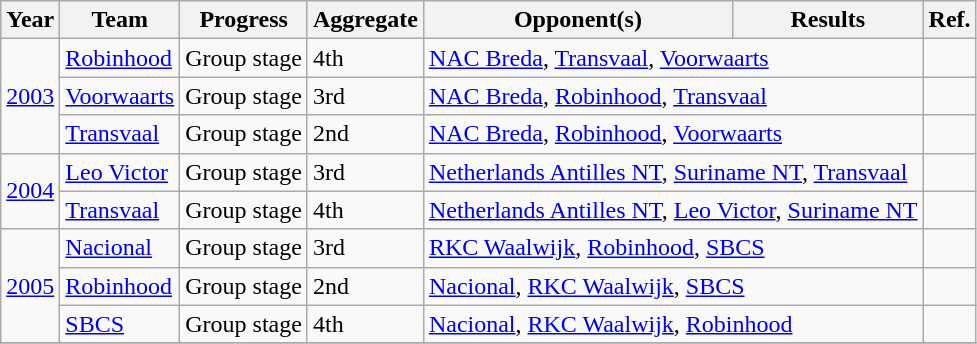<table class="wikitable">
<tr>
<th>Year</th>
<th>Team</th>
<th>Progress</th>
<th>Aggregate</th>
<th>Opponent(s)</th>
<th>Results</th>
<th>Ref.</th>
</tr>
<tr>
<td rowspan="3"><a href='#'>2003</a></td>
<td><a href='#'>Robinhood</a></td>
<td>Group stage</td>
<td>4th</td>
<td colspan="2"> <a href='#'>NAC Breda</a>,  <a href='#'>Transvaal</a>,  <a href='#'>Voorwaarts</a></td>
<td></td>
</tr>
<tr>
<td><a href='#'>Voorwaarts</a></td>
<td>Group stage</td>
<td>3rd</td>
<td colspan="2"> <a href='#'>NAC Breda</a>,  <a href='#'>Robinhood</a>,  <a href='#'>Transvaal</a></td>
<td></td>
</tr>
<tr>
<td><a href='#'>Transvaal</a></td>
<td>Group stage</td>
<td>2nd</td>
<td colspan="2"> <a href='#'>NAC Breda</a>,  <a href='#'>Robinhood</a>,  <a href='#'>Voorwaarts</a></td>
<td></td>
</tr>
<tr>
<td rowspan="2"><a href='#'>2004</a></td>
<td><a href='#'>Leo Victor</a></td>
<td>Group stage</td>
<td>3rd</td>
<td colspan="2"> <a href='#'>Netherlands Antilles NT</a>,  <a href='#'>Suriname NT</a>,  <a href='#'>Transvaal</a></td>
<td></td>
</tr>
<tr>
<td><a href='#'>Transvaal</a></td>
<td>Group stage</td>
<td>4th</td>
<td colspan="2"> <a href='#'>Netherlands Antilles NT</a>,  <a href='#'>Leo Victor</a>,  <a href='#'>Suriname NT</a></td>
<td></td>
</tr>
<tr>
<td rowspan="3"><a href='#'>2005</a></td>
<td><a href='#'>Nacional</a></td>
<td>Group stage</td>
<td>3rd</td>
<td colspan="2"> <a href='#'>RKC Waalwijk</a>,  <a href='#'>Robinhood</a>,  <a href='#'>SBCS</a></td>
<td></td>
</tr>
<tr>
<td><a href='#'>Robinhood</a></td>
<td>Group stage</td>
<td>2nd</td>
<td colspan="2"> <a href='#'>Nacional</a>,  <a href='#'>RKC Waalwijk</a>,  <a href='#'>SBCS</a></td>
<td></td>
</tr>
<tr>
<td><a href='#'>SBCS</a></td>
<td>Group stage</td>
<td>4th</td>
<td colspan="2"> <a href='#'>Nacional</a>,  <a href='#'>RKC Waalwijk</a>,  <a href='#'>Robinhood</a></td>
<td></td>
</tr>
<tr>
</tr>
</table>
